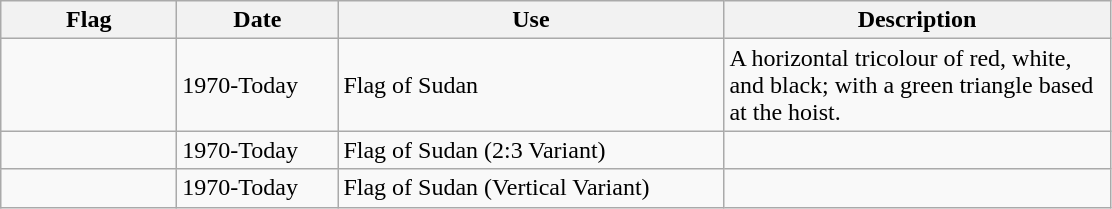<table class="wikitable">
<tr>
<th style="width:110px;">Flag</th>
<th style="width:100px;">Date</th>
<th style="width:250px;">Use</th>
<th style="width:250px;">Description</th>
</tr>
<tr>
<td></td>
<td>1970-Today</td>
<td>Flag of Sudan</td>
<td>A horizontal tricolour of red, white, and black; with a green triangle based at the hoist.</td>
</tr>
<tr>
<td></td>
<td>1970-Today</td>
<td>Flag of Sudan (2:3 Variant)</td>
<td></td>
</tr>
<tr>
<td></td>
<td>1970-Today</td>
<td>Flag of Sudan (Vertical Variant)</td>
<td></td>
</tr>
</table>
